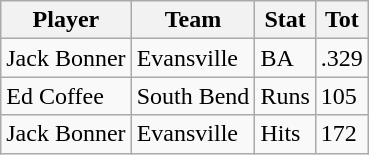<table class="wikitable">
<tr>
<th>Player</th>
<th>Team</th>
<th>Stat</th>
<th>Tot</th>
</tr>
<tr>
<td>Jack Bonner</td>
<td>Evansville</td>
<td>BA</td>
<td>.329</td>
</tr>
<tr>
<td>Ed Coffee</td>
<td>South Bend</td>
<td>Runs</td>
<td>105</td>
</tr>
<tr>
<td>Jack Bonner</td>
<td>Evansville</td>
<td>Hits</td>
<td>172</td>
</tr>
</table>
